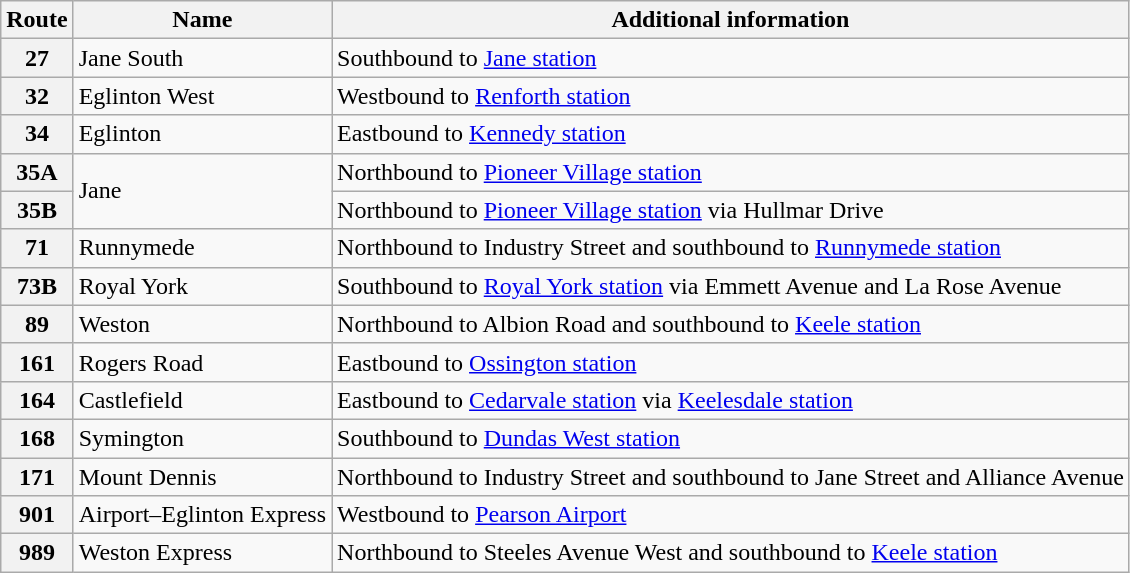<table class="wikitable">
<tr>
<th>Route</th>
<th>Name</th>
<th>Additional information</th>
</tr>
<tr>
<th>27</th>
<td>Jane South</td>
<td>Southbound to <a href='#'>Jane station</a></td>
</tr>
<tr>
<th>32</th>
<td>Eglinton West</td>
<td>Westbound to <a href='#'>Renforth station</a></td>
</tr>
<tr>
<th>34</th>
<td>Eglinton</td>
<td>Eastbound to <a href='#'>Kennedy station</a></td>
</tr>
<tr>
<th>35A</th>
<td rowspan=2>Jane</td>
<td>Northbound to <a href='#'>Pioneer Village station</a></td>
</tr>
<tr>
<th>35B</th>
<td>Northbound to <a href='#'>Pioneer Village station</a> via Hullmar Drive</td>
</tr>
<tr>
<th>71</th>
<td>Runnymede</td>
<td>Northbound to Industry Street and southbound to <a href='#'>Runnymede station</a></td>
</tr>
<tr>
<th>73B</th>
<td>Royal York</td>
<td>Southbound to <a href='#'>Royal York station</a> via Emmett Avenue and La Rose Avenue</td>
</tr>
<tr>
<th>89</th>
<td>Weston</td>
<td>Northbound to Albion Road and southbound to <a href='#'>Keele station</a></td>
</tr>
<tr>
<th>161</th>
<td>Rogers Road</td>
<td>Eastbound to <a href='#'>Ossington station</a></td>
</tr>
<tr>
<th>164</th>
<td>Castlefield</td>
<td>Eastbound to <a href='#'>Cedarvale station</a> via <a href='#'>Keelesdale station</a></td>
</tr>
<tr>
<th>168</th>
<td>Symington</td>
<td>Southbound to <a href='#'>Dundas West station</a></td>
</tr>
<tr>
<th>171</th>
<td>Mount Dennis</td>
<td>Northbound to Industry Street and southbound to Jane Street and Alliance Avenue</td>
</tr>
<tr>
<th>901</th>
<td>Airport–Eglinton Express</td>
<td>Westbound to <a href='#'>Pearson Airport</a></td>
</tr>
<tr>
<th>989</th>
<td>Weston Express</td>
<td>Northbound to Steeles Avenue West and southbound to <a href='#'>Keele station</a></td>
</tr>
</table>
